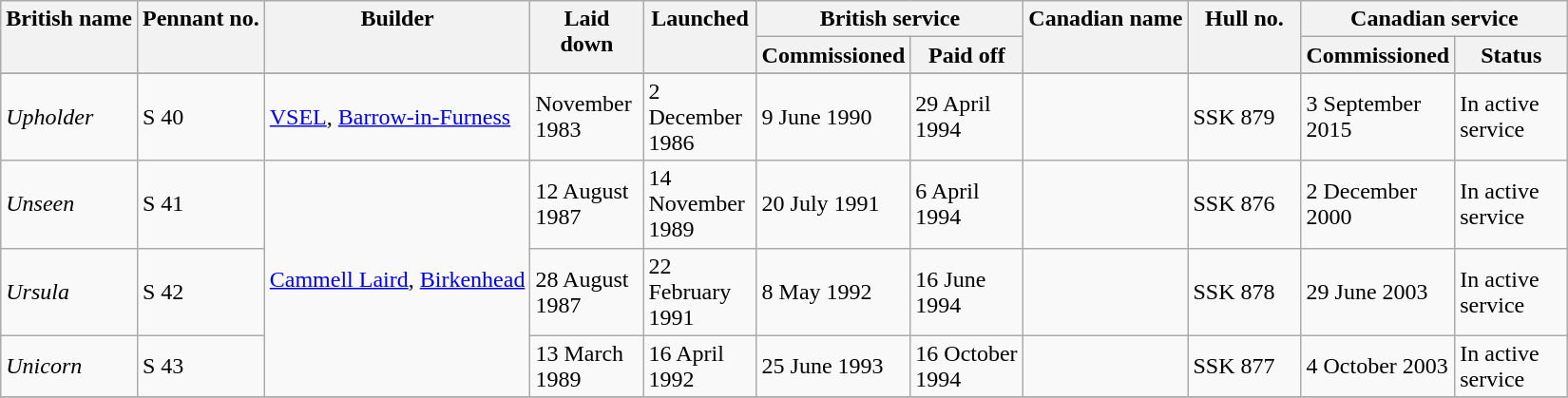<table border="1" class="wikitable collapsible">
<tr valign="top">
<th rowspan = 2>British name</th>
<th rowspan = 2>Pennant no.</th>
<th rowspan = 2>Builder</th>
<th rowspan = 2 width = 72>Laid down</th>
<th rowspan = 2 width = 72>Launched</th>
<th colspan = 2>British service</th>
<th rowspan = 2>Canadian name</th>
<th rowspan = 2 width = 72>Hull no.</th>
<th colspan = 2>Canadian service</th>
</tr>
<tr -valign="top">
<th width = 72>Commissioned</th>
<th width = 72>Paid off</th>
<th width = 72>Commissioned</th>
<th width = 72>Status</th>
</tr>
<tr -valign="top">
</tr>
<tr>
<td scope="row"><em>Upholder</em></td>
<td>S 40</td>
<td><a href='#'>VSEL</a>, <a href='#'>Barrow-in-Furness</a></td>
<td>November 1983</td>
<td>2 December 1986</td>
<td>9 June 1990</td>
<td>29 April 1994</td>
<td></td>
<td>SSK 879</td>
<td>3 September 2015</td>
<td>In active service</td>
</tr>
<tr>
<td scope="row"><em>Unseen</em></td>
<td>S 41</td>
<td rowspan=3><a href='#'>Cammell Laird</a>, <a href='#'>Birkenhead</a></td>
<td>12 August 1987</td>
<td>14 November 1989</td>
<td>20 July 1991</td>
<td>6 April 1994</td>
<td></td>
<td>SSK 876</td>
<td>2 December 2000</td>
<td>In active service</td>
</tr>
<tr>
<td scope="row"><em>Ursula</em></td>
<td>S 42</td>
<td>28 August 1987</td>
<td>22 February 1991</td>
<td>8 May 1992</td>
<td>16 June 1994</td>
<td></td>
<td>SSK 878</td>
<td>29 June 2003</td>
<td>In active service</td>
</tr>
<tr>
<td scope="row"><em>Unicorn</em></td>
<td>S 43</td>
<td>13 March 1989</td>
<td>16 April 1992</td>
<td>25 June 1993</td>
<td>16 October 1994</td>
<td></td>
<td>SSK 877</td>
<td>4 October 2003</td>
<td>In active service</td>
</tr>
<tr>
</tr>
</table>
